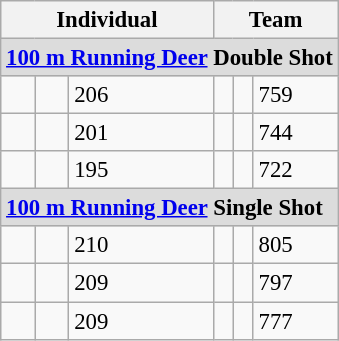<table class="wikitable" style="font-size: 95%">
<tr>
<th colspan=3>Individual</th>
<th colspan=3>Team</th>
</tr>
<tr>
<td colspan=6 style="background:#dcdcdc"><strong><a href='#'>100 m Running Deer</a> Double Shot</strong></td>
</tr>
<tr>
<td></td>
<td></td>
<td>206</td>
<td></td>
<td></td>
<td>759</td>
</tr>
<tr>
<td></td>
<td></td>
<td>201</td>
<td></td>
<td></td>
<td>744</td>
</tr>
<tr>
<td></td>
<td></td>
<td>195</td>
<td></td>
<td></td>
<td>722</td>
</tr>
<tr>
<td colspan=6 style="background:#dcdcdc"><strong><a href='#'>100 m Running Deer</a> Single Shot</strong></td>
</tr>
<tr>
<td></td>
<td></td>
<td>210</td>
<td></td>
<td></td>
<td>805</td>
</tr>
<tr>
<td></td>
<td></td>
<td>209</td>
<td></td>
<td></td>
<td>797</td>
</tr>
<tr>
<td></td>
<td></td>
<td>209</td>
<td></td>
<td></td>
<td>777</td>
</tr>
</table>
